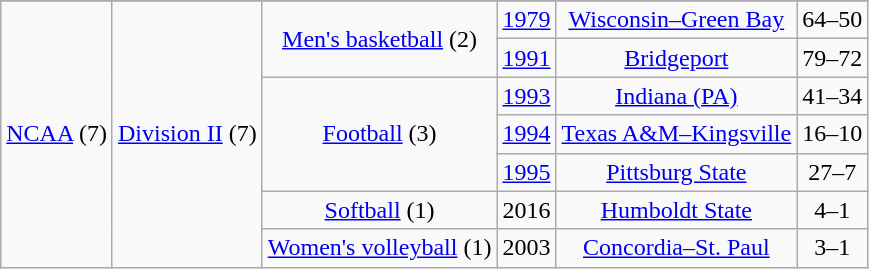<table class="wikitable">
<tr align="center">
</tr>
<tr align="center">
<td rowspan="7"><a href='#'>NCAA</a> (7)</td>
<td rowspan="7"><a href='#'>Division II</a> (7)</td>
<td rowspan="2"><a href='#'>Men's basketball</a> (2)</td>
<td><a href='#'>1979</a></td>
<td><a href='#'>Wisconsin–Green Bay</a></td>
<td>64–50</td>
</tr>
<tr align="center">
<td><a href='#'>1991</a></td>
<td><a href='#'>Bridgeport</a></td>
<td>79–72</td>
</tr>
<tr align="center">
<td rowspan="3"><a href='#'>Football</a> (3)</td>
<td><a href='#'>1993</a></td>
<td><a href='#'>Indiana (PA)</a></td>
<td>41–34</td>
</tr>
<tr align="center">
<td><a href='#'>1994</a></td>
<td><a href='#'>Texas A&M–Kingsville</a></td>
<td>16–10</td>
</tr>
<tr align="center">
<td><a href='#'>1995</a></td>
<td><a href='#'>Pittsburg State</a></td>
<td>27–7</td>
</tr>
<tr align="center">
<td rowspan="1"><a href='#'>Softball</a> (1)</td>
<td>2016</td>
<td><a href='#'>Humboldt State</a></td>
<td>4–1</td>
</tr>
<tr align="center">
<td rowspan="1"><a href='#'>Women's volleyball</a> (1)</td>
<td>2003</td>
<td><a href='#'>Concordia–St. Paul</a></td>
<td>3–1</td>
</tr>
</table>
